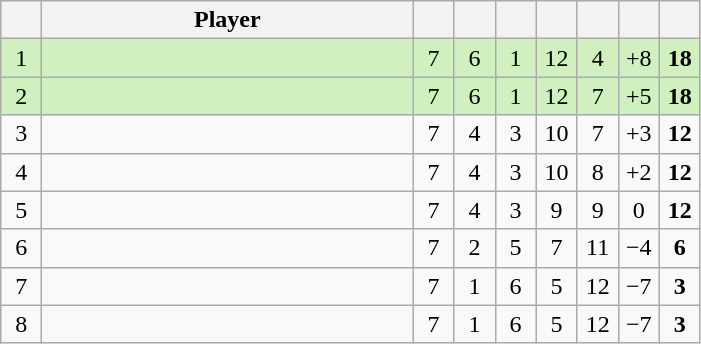<table class="wikitable" style="text-align:center; margin: 1em auto 1em auto, align:left">
<tr>
<th width=20></th>
<th width=240>Player</th>
<th width=20></th>
<th width=20></th>
<th width=20></th>
<th width=20></th>
<th width=20></th>
<th width=20></th>
<th width=20></th>
</tr>
<tr style="background:#D0F0C0;">
<td>1</td>
<td align=left></td>
<td>7</td>
<td>6</td>
<td>1</td>
<td>12</td>
<td>4</td>
<td>+8</td>
<td><strong>18</strong></td>
</tr>
<tr style="background:#D0F0C0;">
<td>2</td>
<td align=left></td>
<td>7</td>
<td>6</td>
<td>1</td>
<td>12</td>
<td>7</td>
<td>+5</td>
<td><strong>18</strong></td>
</tr>
<tr style=>
<td>3</td>
<td align=left></td>
<td>7</td>
<td>4</td>
<td>3</td>
<td>10</td>
<td>7</td>
<td>+3</td>
<td><strong>12</strong></td>
</tr>
<tr style=>
<td>4</td>
<td align=left></td>
<td>7</td>
<td>4</td>
<td>3</td>
<td>10</td>
<td>8</td>
<td>+2</td>
<td><strong>12</strong></td>
</tr>
<tr style=>
<td>5</td>
<td align=left></td>
<td>7</td>
<td>4</td>
<td>3</td>
<td>9</td>
<td>9</td>
<td>0</td>
<td><strong>12</strong></td>
</tr>
<tr style=>
<td>6</td>
<td align=left></td>
<td>7</td>
<td>2</td>
<td>5</td>
<td>7</td>
<td>11</td>
<td>−4</td>
<td><strong>6</strong></td>
</tr>
<tr style=>
<td>7</td>
<td align=left></td>
<td>7</td>
<td>1</td>
<td>6</td>
<td>5</td>
<td>12</td>
<td>−7</td>
<td><strong>3</strong></td>
</tr>
<tr style=>
<td>8</td>
<td align=left></td>
<td>7</td>
<td>1</td>
<td>6</td>
<td>5</td>
<td>12</td>
<td>−7</td>
<td><strong>3</strong></td>
</tr>
</table>
